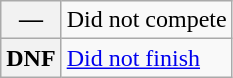<table class="wikitable">
<tr>
<th scope="row">—</th>
<td>Did not compete</td>
</tr>
<tr>
<th scope="row">DNF</th>
<td><a href='#'>Did not finish</a></td>
</tr>
</table>
